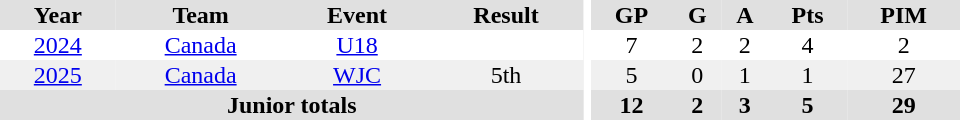<table border="0" cellpadding="1" cellspacing="0" ID="Table3" style="text-align:center; width:40em">
<tr bgcolor="#e0e0e0">
<th>Year</th>
<th>Team</th>
<th>Event</th>
<th>Result</th>
<th rowspan="99" bgcolor="#ffffff"></th>
<th>GP</th>
<th>G</th>
<th>A</th>
<th>Pts</th>
<th>PIM</th>
</tr>
<tr>
<td><a href='#'>2024</a></td>
<td><a href='#'>Canada</a></td>
<td><a href='#'>U18</a></td>
<td></td>
<td>7</td>
<td>2</td>
<td>2</td>
<td>4</td>
<td>2</td>
</tr>
<tr bgcolor="#f0f0f0">
<td><a href='#'>2025</a></td>
<td><a href='#'>Canada</a></td>
<td><a href='#'>WJC</a></td>
<td>5th</td>
<td>5</td>
<td>0</td>
<td>1</td>
<td>1</td>
<td>27</td>
</tr>
<tr bgcolor="#e0e0e0">
<th colspan="4">Junior totals</th>
<th>12</th>
<th>2</th>
<th>3</th>
<th>5</th>
<th>29</th>
</tr>
</table>
